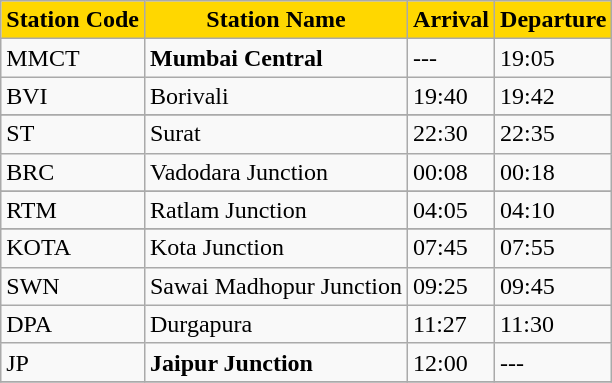<table class="wikitable">
<tr>
<th style="background:gold;">Station Code</th>
<th ! style="background:gold;">Station Name</th>
<th ! style="background:gold;">Arrival</th>
<th ! style="background:gold;">Departure</th>
</tr>
<tr>
<td>MMCT</td>
<td><strong>Mumbai Central</strong></td>
<td>---</td>
<td>19:05</td>
</tr>
<tr>
<td>BVI</td>
<td>Borivali</td>
<td>19:40</td>
<td>19:42</td>
</tr>
<tr>
</tr>
<tr>
<td>ST</td>
<td>Surat</td>
<td>22:30</td>
<td>22:35</td>
</tr>
<tr ANK || Ankleshwar || 22:05 || 22:10>
<td>BRC</td>
<td>Vadodara Junction</td>
<td>00:08</td>
<td>00:18</td>
</tr>
<tr>
</tr>
<tr>
<td>RTM</td>
<td>Ratlam Junction</td>
<td>04:05</td>
<td>04:10</td>
</tr>
<tr>
</tr>
<tr>
<td>KOTA</td>
<td>Kota Junction</td>
<td>07:45</td>
<td>07:55</td>
</tr>
<tr>
<td>SWN</td>
<td>Sawai Madhopur Junction</td>
<td>09:25</td>
<td>09:45</td>
</tr>
<tr>
<td>DPA</td>
<td>Durgapura</td>
<td>11:27</td>
<td>11:30</td>
</tr>
<tr>
<td>JP</td>
<td><strong>Jaipur Junction</strong></td>
<td>12:00</td>
<td>---</td>
</tr>
<tr>
</tr>
</table>
